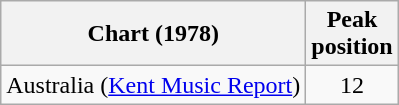<table class="wikitable">
<tr>
<th>Chart (1978)</th>
<th>Peak<br>position</th>
</tr>
<tr>
<td>Australia (<a href='#'>Kent Music Report</a>)</td>
<td style="text-align:center;">12</td>
</tr>
</table>
